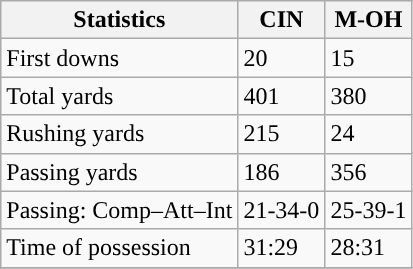<table class="wikitable" style="float: left;">
<tr>
<th>Statistics</th>
<th>CIN</th>
<th>M-OH</th>
</tr>
<tr>
<td>First downs</td>
<td>20</td>
<td>15</td>
</tr>
<tr>
<td>Total yards</td>
<td>401</td>
<td>380</td>
</tr>
<tr>
<td>Rushing yards</td>
<td>215</td>
<td>24</td>
</tr>
<tr>
<td>Passing yards</td>
<td>186</td>
<td>356</td>
</tr>
<tr>
<td>Passing: Comp–Att–Int</td>
<td>21-34-0</td>
<td>25-39-1</td>
</tr>
<tr>
<td>Time of possession</td>
<td>31:29</td>
<td>28:31</td>
</tr>
<tr>
</tr>
</table>
